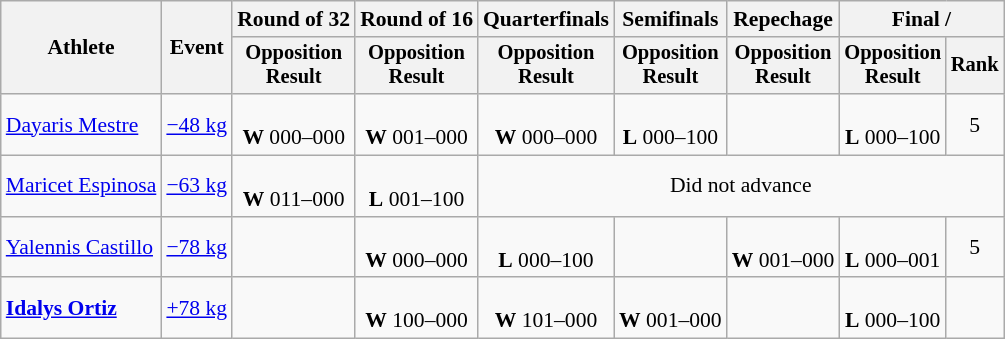<table class="wikitable" style="font-size:90%">
<tr>
<th rowspan="2">Athlete</th>
<th rowspan="2">Event</th>
<th>Round of 32</th>
<th>Round of 16</th>
<th>Quarterfinals</th>
<th>Semifinals</th>
<th>Repechage</th>
<th colspan=2>Final / </th>
</tr>
<tr style="font-size:95%">
<th>Opposition<br>Result</th>
<th>Opposition<br>Result</th>
<th>Opposition<br>Result</th>
<th>Opposition<br>Result</th>
<th>Opposition<br>Result</th>
<th>Opposition<br>Result</th>
<th>Rank</th>
</tr>
<tr align=center>
<td align=left><a href='#'>Dayaris Mestre</a></td>
<td align=left><a href='#'>−48 kg</a></td>
<td><br><strong>W</strong> 000–000 </td>
<td><br><strong>W</strong> 001–000</td>
<td><br><strong>W</strong> 000–000 </td>
<td><br><strong>L</strong> 000–100</td>
<td></td>
<td><br><strong>L</strong> 000–100</td>
<td>5</td>
</tr>
<tr align=center>
<td align=left><a href='#'>Maricet Espinosa</a></td>
<td align=left><a href='#'>−63 kg</a></td>
<td><br><strong>W</strong> 011–000</td>
<td><br><strong>L</strong> 001–100</td>
<td colspan=5>Did not advance</td>
</tr>
<tr align=center>
<td align=left><a href='#'>Yalennis Castillo</a></td>
<td align=left><a href='#'>−78 kg</a></td>
<td></td>
<td><br><strong>W</strong> 000–000 </td>
<td><br><strong>L</strong> 000–100</td>
<td></td>
<td><br><strong>W</strong> 001–000</td>
<td><br><strong>L</strong> 000–001</td>
<td>5</td>
</tr>
<tr align=center>
<td align=left><strong><a href='#'>Idalys Ortiz</a></strong></td>
<td align=left><a href='#'>+78 kg</a></td>
<td></td>
<td><br><strong>W</strong> 100–000</td>
<td><br><strong>W</strong> 101–000</td>
<td><br><strong>W</strong> 001–000</td>
<td></td>
<td><br><strong>L</strong> 000–100</td>
<td></td>
</tr>
</table>
